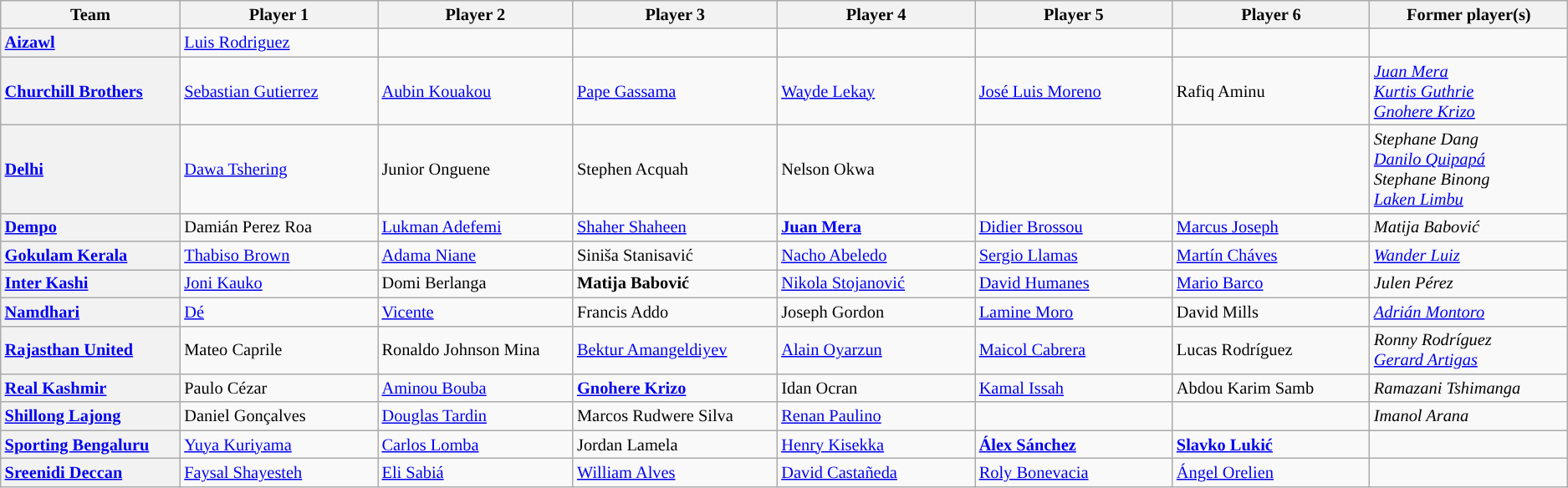<table class="wikitable" style="text-align: left; font-size:85%">
<tr>
<th scope=col style="width:160px;">Team</th>
<th scope=col style="width:180px;">Player 1</th>
<th scope=col style="width:180px;">Player 2</th>
<th scope=col style="width:180px;">Player 3</th>
<th scope=col style="width:180px;">Player 4</th>
<th scope=col style="width:180px;">Player 5</th>
<th scope=col style="width:180px;">Player 6</th>
<th scope=col style="width:180px;">Former player(s)</th>
</tr>
<tr>
<th scope=row style="text-align: left;"><a href='#'>Aizawl</a></th>
<td> <a href='#'>Luis Rodriguez</a></td>
<td></td>
<td></td>
<td></td>
<td></td>
<td></td>
<td></td>
</tr>
<tr>
<th scope=row style="text-align: left;"><a href='#'>Churchill Brothers</a></th>
<td> <a href='#'>Sebastian Gutierrez</a></td>
<td> <a href='#'>Aubin Kouakou</a></td>
<td> <a href='#'>Pape Gassama</a></td>
<td> <a href='#'>Wayde Lekay</a></td>
<td> <a href='#'>José Luis Moreno</a></td>
<td> Rafiq Aminu</td>
<td><em> <a href='#'>Juan Mera</a></em><br><em> <a href='#'>Kurtis Guthrie</a></em><br><em> <a href='#'>Gnohere Krizo</a></em></td>
</tr>
<tr>
<th scope=row style="text-align: left;"><a href='#'>Delhi</a></th>
<td> <a href='#'>Dawa Tshering</a></td>
<td> Junior Onguene</td>
<td> Stephen Acquah</td>
<td> Nelson Okwa</td>
<td></td>
<td></td>
<td><em> Stephane Dang</em><br><em> <a href='#'>Danilo Quipapá</a></em><br><em> Stephane Binong</em><br><em> <a href='#'>Laken Limbu</a></em></td>
</tr>
<tr>
<th scope=row style="text-align: left;"><a href='#'>Dempo</a></th>
<td> Damián Perez Roa</td>
<td> <a href='#'>Lukman Adefemi</a></td>
<td> <a href='#'>Shaher Shaheen</a></td>
<td><strong> <a href='#'>Juan Mera</a></strong></td>
<td> <a href='#'>Didier Brossou</a></td>
<td> <a href='#'>Marcus Joseph</a></td>
<td><em> Matija Babović</em></td>
</tr>
<tr>
<th scope=row style="text-align: left;"><a href='#'>Gokulam Kerala</a></th>
<td> <a href='#'>Thabiso Brown</a></td>
<td> <a href='#'>Adama Niane</a></td>
<td> Siniša Stanisavić</td>
<td> <a href='#'>Nacho Abeledo</a></td>
<td> <a href='#'>Sergio Llamas</a></td>
<td> <a href='#'>Martín Cháves</a></td>
<td><em> <a href='#'>Wander Luiz</a></em></td>
</tr>
<tr>
<th scope=row style="text-align: left;"><a href='#'>Inter Kashi</a></th>
<td> <a href='#'>Joni Kauko</a></td>
<td> Domi Berlanga</td>
<td><strong> Matija Babović</strong></td>
<td> <a href='#'>Nikola Stojanović</a></td>
<td> <a href='#'>David Humanes</a></td>
<td> <a href='#'>Mario Barco</a></td>
<td><em> Julen Pérez</em></td>
</tr>
<tr>
<th scope="row" style="text-align: left;"><a href='#'>Namdhari</a></th>
<td> <a href='#'>Dé</a></td>
<td> <a href='#'>Vicente</a></td>
<td> Francis Addo</td>
<td> Joseph Gordon</td>
<td> <a href='#'>Lamine Moro</a></td>
<td> David Mills</td>
<td><em> <a href='#'>Adrián Montoro</a></em></td>
</tr>
<tr>
<th scope=row style="text-align: left;"><a href='#'>Rajasthan United</a></th>
<td> Mateo Caprile</td>
<td> Ronaldo Johnson Mina</td>
<td> <a href='#'>Bektur Amangeldiyev</a></td>
<td> <a href='#'>Alain Oyarzun</a></td>
<td> <a href='#'>Maicol Cabrera</a></td>
<td> Lucas Rodríguez</td>
<td><em> Ronny Rodríguez</em><br><em> <a href='#'>Gerard Artigas</a></em></td>
</tr>
<tr>
<th scope=row style="text-align: left;"><a href='#'>Real Kashmir</a></th>
<td> Paulo Cézar</td>
<td> <a href='#'>Aminou Bouba</a></td>
<td><strong> <a href='#'>Gnohere Krizo</a></strong></td>
<td> Idan Ocran</td>
<td> <a href='#'>Kamal Issah</a></td>
<td> Abdou Karim Samb</td>
<td><em> Ramazani Tshimanga</em></td>
</tr>
<tr>
<th scope=row style="text-align: left;"><a href='#'>Shillong Lajong</a></th>
<td> Daniel Gonçalves</td>
<td> <a href='#'>Douglas Tardin</a></td>
<td> Marcos Rudwere Silva</td>
<td> <a href='#'>Renan Paulino</a></td>
<td></td>
<td></td>
<td><em> Imanol Arana</em></td>
</tr>
<tr>
<th scope=row style="text-align: left;"><a href='#'>Sporting Bengaluru</a></th>
<td> <a href='#'>Yuya Kuriyama</a></td>
<td> <a href='#'>Carlos Lomba</a></td>
<td> Jordan Lamela</td>
<td> <a href='#'>Henry Kisekka</a></td>
<td><strong> <a href='#'>Álex Sánchez</a></strong></td>
<td><strong> <a href='#'>Slavko Lukić</a></strong></td>
<td></td>
</tr>
<tr>
<th scope=row style="text-align: left;"><a href='#'>Sreenidi Deccan</a></th>
<td> <a href='#'>Faysal Shayesteh</a></td>
<td> <a href='#'>Eli Sabiá</a></td>
<td> <a href='#'>William Alves</a></td>
<td> <a href='#'>David Castañeda</a></td>
<td> <a href='#'>Roly Bonevacia</a></td>
<td> <a href='#'>Ángel Orelien</a></td>
<td></td>
</tr>
</table>
